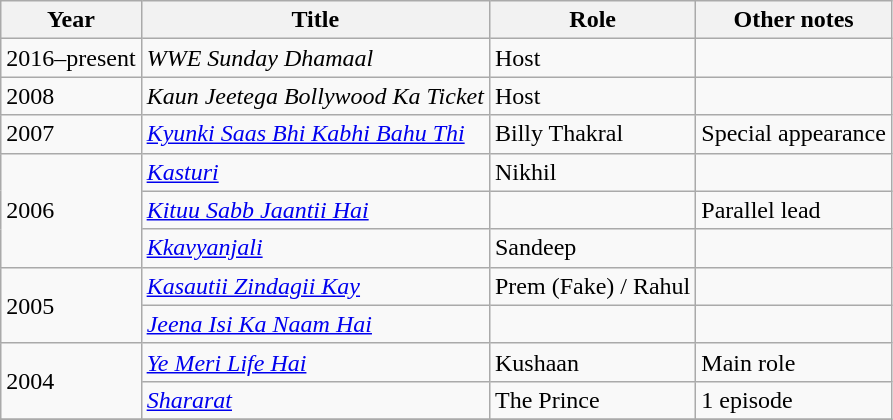<table class="wikitable sortable">
<tr>
<th>Year</th>
<th>Title</th>
<th>Role</th>
<th>Other notes</th>
</tr>
<tr>
<td>2016–present</td>
<td><em>WWE Sunday Dhamaal</em></td>
<td>Host</td>
<td></td>
</tr>
<tr>
<td>2008</td>
<td><em>Kaun Jeetega Bollywood Ka Ticket</em></td>
<td>Host</td>
<td></td>
</tr>
<tr>
<td>2007</td>
<td><em><a href='#'>Kyunki Saas Bhi Kabhi Bahu Thi</a> </em></td>
<td>Billy Thakral</td>
<td>Special appearance</td>
</tr>
<tr>
<td rowspan="3">2006</td>
<td><em><a href='#'>Kasturi</a></em></td>
<td>Nikhil</td>
<td></td>
</tr>
<tr>
<td><em><a href='#'>Kituu Sabb Jaantii Hai</a></em></td>
<td></td>
<td>Parallel lead</td>
</tr>
<tr>
<td><em><a href='#'>Kkavyanjali</a></em></td>
<td>Sandeep</td>
<td></td>
</tr>
<tr>
<td rowspan="2">2005</td>
<td><em><a href='#'>Kasautii Zindagii Kay</a></em></td>
<td>Prem (Fake) / Rahul</td>
<td></td>
</tr>
<tr>
<td><em><a href='#'>Jeena Isi Ka Naam Hai</a></em></td>
<td></td>
<td></td>
</tr>
<tr>
<td rowspan="2">2004</td>
<td><em><a href='#'>Ye Meri Life Hai</a></em></td>
<td>Kushaan</td>
<td>Main role</td>
</tr>
<tr>
<td><em><a href='#'>Shararat</a></em></td>
<td>The Prince</td>
<td>1 episode</td>
</tr>
<tr>
</tr>
</table>
